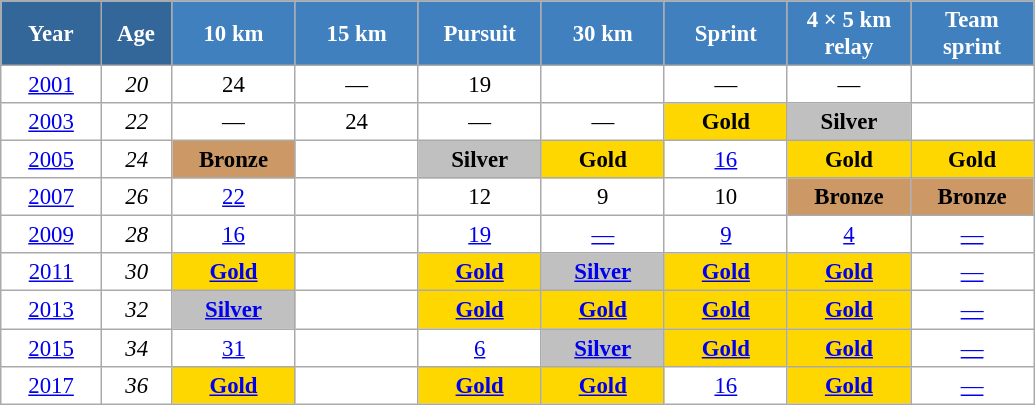<table class="wikitable" style="font-size:95%; text-align:center; border:grey solid 1px; border-collapse:collapse; background:#ffffff;">
<tr>
<th style="background-color:#369; color:white; width:60px;"> Year </th>
<th style="background-color:#369; color:white; width:40px;"> Age </th>
<th style="background-color:#4180be; color:white; width:75px;"> 10 km </th>
<th style="background-color:#4180be; color:white; width:75px;"> 15 km </th>
<th style="background-color:#4180be; color:white; width:75px;"> Pursuit </th>
<th style="background-color:#4180be; color:white; width:75px;"> 30 km </th>
<th style="background-color:#4180be; color:white; width:75px;"> Sprint </th>
<th style="background-color:#4180be; color:white; width:75px;"> 4 × 5 km <br> relay </th>
<th style="background-color:#4180be; color:white; width:75px;"> Team <br> sprint </th>
</tr>
<tr>
<td><a href='#'>2001</a></td>
<td><em>20</em></td>
<td>24</td>
<td>—</td>
<td>19</td>
<td></td>
<td>—</td>
<td>—</td>
<td></td>
</tr>
<tr>
<td><a href='#'>2003</a></td>
<td><em>22</em></td>
<td>—</td>
<td>24</td>
<td>—</td>
<td>—</td>
<td style="background:gold"><strong>Gold</strong></td>
<td style="background:silver"><strong>Silver</strong></td>
<td></td>
</tr>
<tr>
<td><a href='#'>2005</a></td>
<td><em>24</em></td>
<td style="background:#c96"><strong>Bronze</strong></td>
<td></td>
<td style="background:silver"><strong>Silver</strong></td>
<td style="background:gold"><strong>Gold</strong></td>
<td><a href='#'>16</a></td>
<td style="background:gold"><strong>Gold</strong></td>
<td style="background:gold"><strong>Gold</strong></td>
</tr>
<tr>
<td><a href='#'>2007</a></td>
<td><em>26</em></td>
<td><a href='#'>22</a></td>
<td></td>
<td>12</td>
<td>9</td>
<td>10</td>
<td style="background:#c96"><strong>Bronze</strong></td>
<td style="background:#c96"><strong>Bronze</strong></td>
</tr>
<tr>
<td><a href='#'>2009</a></td>
<td><em>28</em></td>
<td><a href='#'>16</a></td>
<td></td>
<td><a href='#'>19</a></td>
<td><a href='#'>—</a></td>
<td><a href='#'>9</a></td>
<td><a href='#'>4</a></td>
<td><a href='#'>—</a></td>
</tr>
<tr>
<td><a href='#'>2011</a></td>
<td><em>30</em></td>
<td style="background:gold"><a href='#'><strong>Gold</strong></a></td>
<td></td>
<td style="background:gold"><a href='#'><strong>Gold</strong></a></td>
<td style="background:silver"><a href='#'><strong>Silver</strong></a></td>
<td style="background:gold"><a href='#'><strong>Gold</strong></a></td>
<td style="background:gold"><a href='#'><strong>Gold</strong></a></td>
<td><a href='#'>—</a></td>
</tr>
<tr>
<td><a href='#'>2013</a></td>
<td><em>32</em></td>
<td style="background:silver"><a href='#'><strong>Silver</strong></a></td>
<td></td>
<td style="background:gold"><a href='#'><strong>Gold</strong></a></td>
<td style="background:gold"><a href='#'><strong>Gold</strong></a></td>
<td style="background:gold"><a href='#'><strong>Gold</strong></a></td>
<td style="background:gold"><a href='#'><strong>Gold</strong></a></td>
<td><a href='#'>—</a></td>
</tr>
<tr>
<td><a href='#'>2015</a></td>
<td><em>34</em></td>
<td><a href='#'>31</a></td>
<td></td>
<td><a href='#'>6</a></td>
<td style="background:silver"><a href='#'><strong>Silver</strong></a></td>
<td style="background:gold"><a href='#'><strong>Gold</strong></a></td>
<td style="background:gold"><a href='#'><strong>Gold</strong></a></td>
<td><a href='#'>—</a></td>
</tr>
<tr>
<td><a href='#'>2017</a></td>
<td><em>36</em></td>
<td style="background:gold"><a href='#'><strong>Gold</strong></a></td>
<td></td>
<td style="background:gold"><a href='#'><strong>Gold</strong></a></td>
<td style="background:gold"><a href='#'><strong>Gold</strong></a></td>
<td><a href='#'>16</a></td>
<td style="background:gold"><a href='#'><strong>Gold</strong></a></td>
<td><a href='#'>—</a></td>
</tr>
</table>
